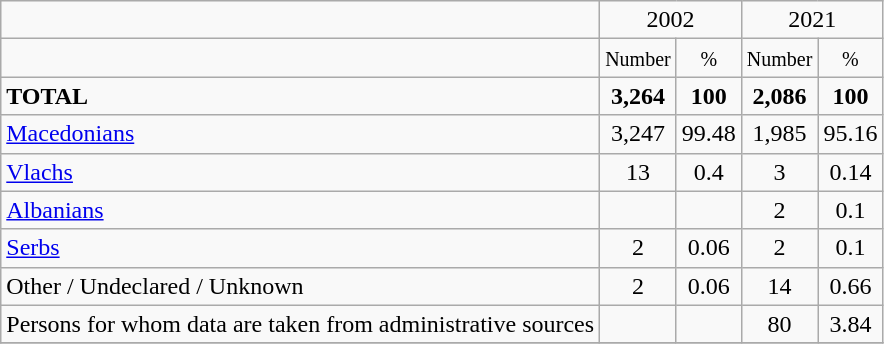<table class="wikitable">
<tr>
<td></td>
<td colspan="2" align="center">2002</td>
<td colspan="2" align="center">2021</td>
</tr>
<tr>
<td></td>
<td align="center"><small>Number</small></td>
<td align="center"><small>%</small></td>
<td align="center"><small>Number</small></td>
<td align="center"><small>%</small></td>
</tr>
<tr>
<td><strong>TOTAL</strong></td>
<td align="center"><strong>3,264</strong></td>
<td align="center"><strong>100</strong></td>
<td align="center"><strong>2,086</strong></td>
<td align="center"><strong>100</strong></td>
</tr>
<tr>
<td><a href='#'>Macedonians</a></td>
<td align="center">3,247</td>
<td align="center">99.48</td>
<td align="center">1,985</td>
<td align="center">95.16</td>
</tr>
<tr>
<td><a href='#'>Vlachs</a></td>
<td align="center">13</td>
<td align="center">0.4</td>
<td align="center">3</td>
<td align="center">0.14</td>
</tr>
<tr>
<td><a href='#'>Albanians</a></td>
<td align="center"></td>
<td align="center"></td>
<td align="center">2</td>
<td align="center">0.1</td>
</tr>
<tr>
<td><a href='#'>Serbs</a></td>
<td align="center">2</td>
<td align="center">0.06</td>
<td align="center">2</td>
<td align="center">0.1</td>
</tr>
<tr>
<td>Other / Undeclared / Unknown</td>
<td align="center">2</td>
<td align="center">0.06</td>
<td align="center">14</td>
<td align="center">0.66</td>
</tr>
<tr>
<td>Persons for whom data are taken from administrative sources</td>
<td></td>
<td></td>
<td align="center">80</td>
<td align="center">3.84</td>
</tr>
<tr>
</tr>
</table>
